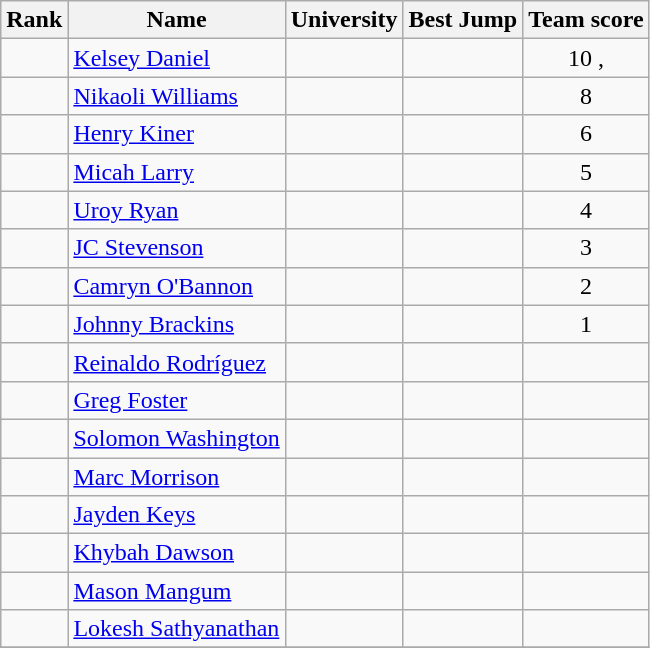<table class="wikitable sortable" style="text-align:center">
<tr>
<th>Rank</th>
<th>Name</th>
<th>University</th>
<th>Best Jump</th>
<th>Team score</th>
</tr>
<tr>
<td></td>
<td align=left> <a href='#'>Kelsey Daniel</a></td>
<td></td>
<td><strong></strong></td>
<td>10 , </td>
</tr>
<tr>
<td></td>
<td align=left> <a href='#'>Nikaoli Williams</a></td>
<td></td>
<td><strong></strong></td>
<td>8</td>
</tr>
<tr>
<td></td>
<td align=left> <a href='#'>Henry Kiner</a></td>
<td></td>
<td><strong></strong></td>
<td>6</td>
</tr>
<tr>
<td></td>
<td align=left> <a href='#'>Micah Larry</a></td>
<td></td>
<td><strong></strong></td>
<td>5</td>
</tr>
<tr>
<td></td>
<td align=left> <a href='#'>Uroy Ryan</a></td>
<td></td>
<td><strong></strong></td>
<td>4</td>
</tr>
<tr>
<td></td>
<td align=left> <a href='#'>JC Stevenson</a></td>
<td></td>
<td><strong></strong></td>
<td>3</td>
</tr>
<tr>
<td></td>
<td align=left> <a href='#'>Camryn O'Bannon</a></td>
<td></td>
<td><strong></strong></td>
<td>2</td>
</tr>
<tr>
<td></td>
<td align=left> <a href='#'>Johnny Brackins</a></td>
<td></td>
<td><strong></strong></td>
<td>1</td>
</tr>
<tr>
<td></td>
<td align=left> <a href='#'>Reinaldo Rodríguez</a></td>
<td></td>
<td><strong></strong></td>
<td></td>
</tr>
<tr>
<td></td>
<td align=left> <a href='#'>Greg Foster</a></td>
<td></td>
<td><strong></strong></td>
<td></td>
</tr>
<tr>
<td></td>
<td align=left> <a href='#'>Solomon Washington</a></td>
<td></td>
<td><strong></strong></td>
<td></td>
</tr>
<tr>
<td></td>
<td align=left> <a href='#'>Marc Morrison</a></td>
<td></td>
<td><strong></strong></td>
<td></td>
</tr>
<tr>
<td></td>
<td align=left> <a href='#'>Jayden Keys</a></td>
<td></td>
<td><strong></strong></td>
<td></td>
</tr>
<tr>
<td></td>
<td align=left> <a href='#'>Khybah Dawson</a></td>
<td></td>
<td><strong></strong></td>
<td></td>
</tr>
<tr>
<td></td>
<td align=left> <a href='#'>Mason Mangum</a></td>
<td></td>
<td><strong></strong></td>
<td></td>
</tr>
<tr>
<td></td>
<td align=left> <a href='#'>Lokesh Sathyanathan</a></td>
<td></td>
<td><strong></strong></td>
<td></td>
</tr>
<tr>
</tr>
</table>
